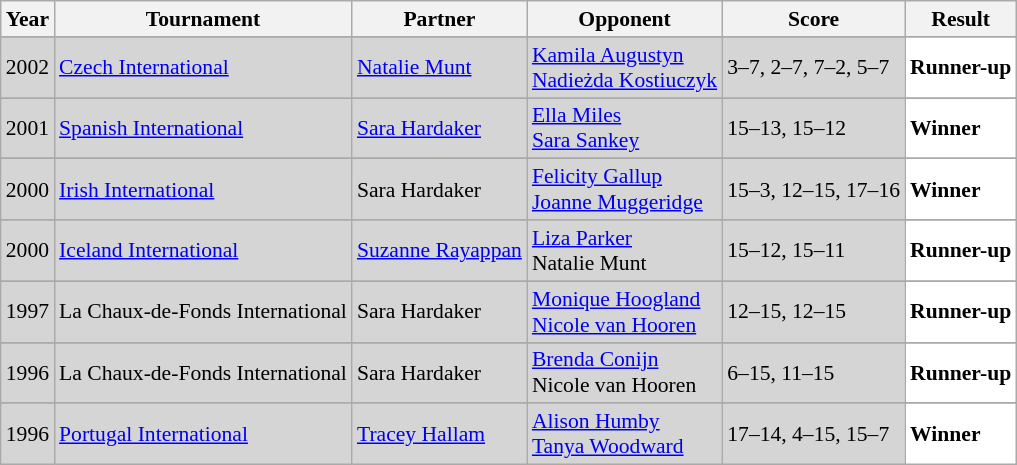<table class="sortable wikitable" style="font-size: 90%;">
<tr>
<th>Year</th>
<th>Tournament</th>
<th>Partner</th>
<th>Opponent</th>
<th>Score</th>
<th>Result</th>
</tr>
<tr>
</tr>
<tr style="background:#D5D5D5">
<td align="center">2002</td>
<td align="left"><a href='#'>Czech International</a></td>
<td align="left"> <a href='#'>Natalie Munt</a></td>
<td align="left"> <a href='#'>Kamila Augustyn</a> <br>  <a href='#'>Nadieżda Kostiuczyk</a></td>
<td align="left">3–7, 2–7, 7–2, 5–7</td>
<td style="text-align:left; background:white"> <strong>Runner-up</strong></td>
</tr>
<tr>
</tr>
<tr style="background:#D5D5D5">
<td align="center">2001</td>
<td align="left"><a href='#'>Spanish International</a></td>
<td align="left"> <a href='#'>Sara Hardaker</a></td>
<td align="left"> <a href='#'>Ella Miles</a> <br>  <a href='#'>Sara Sankey</a></td>
<td align="left">15–13, 15–12</td>
<td style="text-align:left; background:white"> <strong>Winner</strong></td>
</tr>
<tr>
</tr>
<tr style="background:#D5D5D5">
<td align="center">2000</td>
<td align="left"><a href='#'>Irish International</a></td>
<td align="left"> Sara Hardaker</td>
<td align="left"> <a href='#'>Felicity Gallup</a> <br>  <a href='#'>Joanne Muggeridge</a></td>
<td align="left">15–3, 12–15, 17–16</td>
<td style="text-align:left; background:white"> <strong>Winner</strong></td>
</tr>
<tr>
</tr>
<tr style="background:#D5D5D5">
<td align="center">2000</td>
<td align="left"><a href='#'>Iceland International</a></td>
<td align="left"> <a href='#'>Suzanne Rayappan</a></td>
<td align="left"> <a href='#'>Liza Parker</a> <br>  Natalie Munt</td>
<td align="left">15–12, 15–11</td>
<td style="text-align:left; background:white"> <strong>Runner-up</strong></td>
</tr>
<tr>
</tr>
<tr style="background:#D5D5D5">
<td align="center">1997</td>
<td align="left">La Chaux-de-Fonds International</td>
<td align="left"> Sara Hardaker</td>
<td align="left"> <a href='#'>Monique Hoogland</a> <br>  <a href='#'>Nicole van Hooren</a></td>
<td align="left">12–15, 12–15</td>
<td style="text-align:left; background:white"> <strong>Runner-up</strong></td>
</tr>
<tr>
</tr>
<tr style="background:#D5D5D5">
<td align="center">1996</td>
<td align="left">La Chaux-de-Fonds International</td>
<td align="left"> Sara Hardaker</td>
<td align="left"> <a href='#'>Brenda Conijn</a> <br>  Nicole van Hooren</td>
<td align="left">6–15, 11–15</td>
<td style="text-align:left; background:white"> <strong>Runner-up</strong></td>
</tr>
<tr>
</tr>
<tr style="background:#D5D5D5">
<td align="center">1996</td>
<td align="left"><a href='#'>Portugal International</a></td>
<td align="left"> <a href='#'>Tracey Hallam</a></td>
<td align="left"> <a href='#'>Alison Humby</a> <br>  <a href='#'>Tanya Woodward</a></td>
<td align="left">17–14, 4–15, 15–7</td>
<td style="text-align:left; background:white"> <strong>Winner</strong></td>
</tr>
</table>
